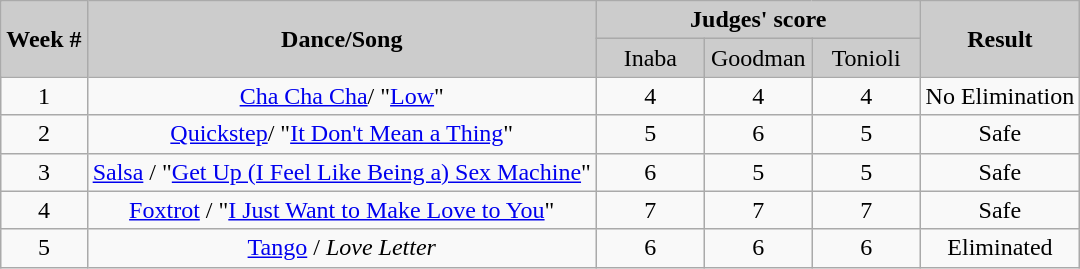<table class="wikitable" style="text-align:center">
<tr>
<th rowspan="2" style="background:#ccc;">Week #</th>
<th rowspan="2" style="background:#ccc;">Dance/Song</th>
<th colspan="3" style="background:#ccc;">Judges' score</th>
<th rowspan="2" style="background:#ccc;">Result</th>
</tr>
<tr style="background:#ccc;">
<td style="width:10%;">Inaba</td>
<td style="width:10%;">Goodman</td>
<td style="width:10%;">Tonioli</td>
</tr>
<tr>
<td>1</td>
<td><a href='#'>Cha Cha Cha</a>/ "<a href='#'>Low</a>"</td>
<td>4</td>
<td>4</td>
<td>4</td>
<td>No Elimination</td>
</tr>
<tr>
<td>2</td>
<td><a href='#'>Quickstep</a>/ "<a href='#'>It Don't Mean a Thing</a>"</td>
<td>5</td>
<td>6</td>
<td>5</td>
<td>Safe</td>
</tr>
<tr>
<td>3</td>
<td><a href='#'>Salsa</a> / "<a href='#'>Get Up (I Feel Like Being a) Sex Machine</a>"</td>
<td>6</td>
<td>5</td>
<td>5</td>
<td>Safe</td>
</tr>
<tr>
<td>4</td>
<td><a href='#'>Foxtrot</a> / "<a href='#'>I Just Want to Make Love to You</a>"</td>
<td>7</td>
<td>7</td>
<td>7</td>
<td>Safe</td>
</tr>
<tr>
<td>5</td>
<td><a href='#'>Tango</a> / <em>Love Letter</em></td>
<td>6</td>
<td>6</td>
<td>6</td>
<td>Eliminated</td>
</tr>
</table>
